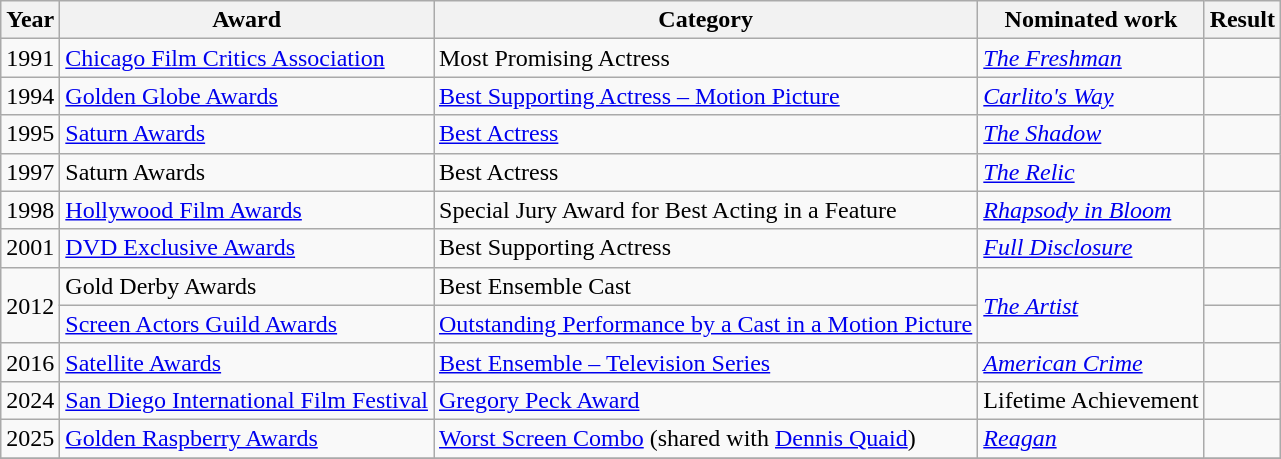<table class="wikitable sortable">
<tr>
<th>Year</th>
<th>Award</th>
<th>Category</th>
<th>Nominated work</th>
<th>Result</th>
</tr>
<tr>
<td>1991</td>
<td><a href='#'>Chicago Film Critics Association</a></td>
<td>Most Promising Actress</td>
<td><em><a href='#'>The Freshman</a></em></td>
<td></td>
</tr>
<tr>
<td>1994</td>
<td><a href='#'>Golden Globe Awards</a></td>
<td><a href='#'>Best Supporting Actress – Motion Picture</a></td>
<td><em><a href='#'>Carlito's Way</a></em></td>
<td></td>
</tr>
<tr>
<td>1995</td>
<td><a href='#'>Saturn Awards</a></td>
<td><a href='#'>Best Actress</a></td>
<td><em><a href='#'>The Shadow</a></em></td>
<td></td>
</tr>
<tr>
<td>1997</td>
<td>Saturn Awards</td>
<td>Best Actress</td>
<td><em><a href='#'>The Relic</a></em></td>
<td></td>
</tr>
<tr>
<td>1998</td>
<td><a href='#'>Hollywood Film Awards</a></td>
<td>Special Jury Award for Best Acting in a Feature</td>
<td><em><a href='#'>Rhapsody in Bloom</a></em></td>
<td></td>
</tr>
<tr>
<td>2001</td>
<td><a href='#'>DVD Exclusive Awards</a></td>
<td>Best Supporting Actress</td>
<td><em><a href='#'>Full Disclosure</a></em></td>
<td></td>
</tr>
<tr>
<td rowspan="2">2012</td>
<td>Gold Derby Awards</td>
<td>Best Ensemble Cast</td>
<td rowspan="2"><em><a href='#'>The Artist</a></em></td>
<td></td>
</tr>
<tr>
<td><a href='#'>Screen Actors Guild Awards</a></td>
<td><a href='#'>Outstanding Performance by a Cast in a Motion Picture</a></td>
<td></td>
</tr>
<tr>
<td>2016</td>
<td><a href='#'>Satellite Awards</a></td>
<td><a href='#'>Best Ensemble – Television Series</a></td>
<td><em><a href='#'>American Crime</a></em></td>
<td></td>
</tr>
<tr>
<td>2024</td>
<td><a href='#'>San Diego International Film Festival</a></td>
<td><a href='#'>Gregory Peck Award</a></td>
<td>Lifetime Achievement</td>
<td></td>
</tr>
<tr>
<td>2025</td>
<td><a href='#'>Golden Raspberry Awards</a></td>
<td><a href='#'>Worst Screen Combo</a> (shared with <a href='#'>Dennis Quaid</a>)</td>
<td><em><a href='#'>Reagan</a></em></td>
<td></td>
</tr>
<tr>
</tr>
</table>
